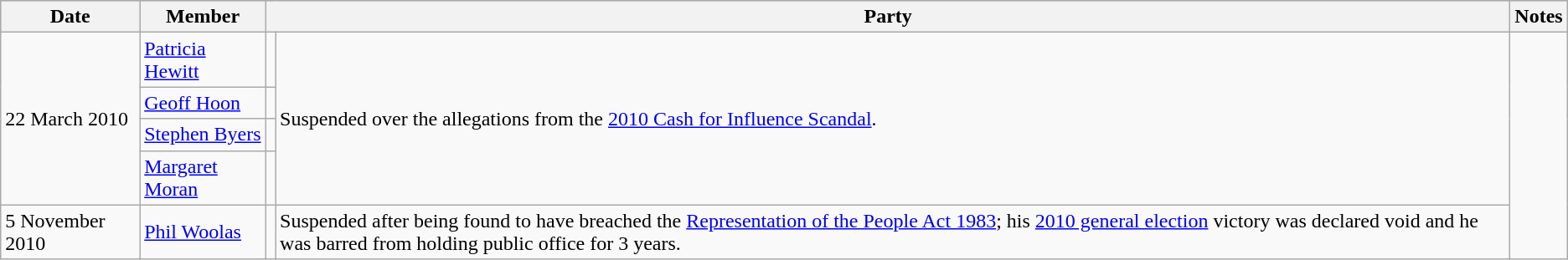<table class="wikitable">
<tr style="background:#ccc;">
<th>Date</th>
<th>Member</th>
<th colspan=2>Party</th>
<th>Notes</th>
</tr>
<tr>
<td rowspan="4">22 March 2010</td>
<td><a href='#'>Patricia Hewitt</a></td>
<td></td>
<td rowspan="4">Suspended over the allegations from the <a href='#'>2010 Cash for Influence Scandal</a>.</td>
</tr>
<tr>
<td><a href='#'>Geoff Hoon</a></td>
<td></td>
</tr>
<tr>
<td><a href='#'>Stephen Byers</a></td>
<td></td>
</tr>
<tr>
<td><a href='#'>Margaret Moran</a></td>
<td></td>
</tr>
<tr>
<td>5 November 2010</td>
<td><a href='#'>Phil Woolas</a></td>
<td></td>
<td>Suspended after being found to have breached the <a href='#'>Representation of the People Act 1983</a>; his <a href='#'>2010 general election</a> victory was declared void and he was barred from holding public office for 3 years.</td>
</tr>
</table>
